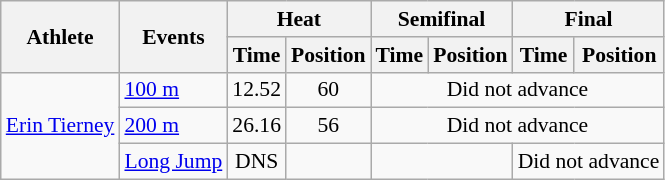<table class=wikitable style="font-size:90%">
<tr>
<th rowspan="2">Athlete</th>
<th rowspan="2">Events</th>
<th colspan="2">Heat</th>
<th colspan="2">Semifinal</th>
<th colspan="2">Final</th>
</tr>
<tr>
<th>Time</th>
<th>Position</th>
<th>Time</th>
<th>Position</th>
<th>Time</th>
<th>Position</th>
</tr>
<tr>
<td rowspan=3><a href='#'>Erin Tierney</a></td>
<td><a href='#'>100 m</a></td>
<td align=center>12.52</td>
<td align=center>60</td>
<td align=center colspan="4">Did not advance</td>
</tr>
<tr>
<td><a href='#'>200 m</a></td>
<td align=center>26.16</td>
<td align=center>56</td>
<td align=center colspan="4">Did not advance</td>
</tr>
<tr>
<td><a href='#'>Long Jump</a></td>
<td align=center>DNS</td>
<td align=center></td>
<td colspan=2></td>
<td align=center colspan="2">Did not advance</td>
</tr>
</table>
